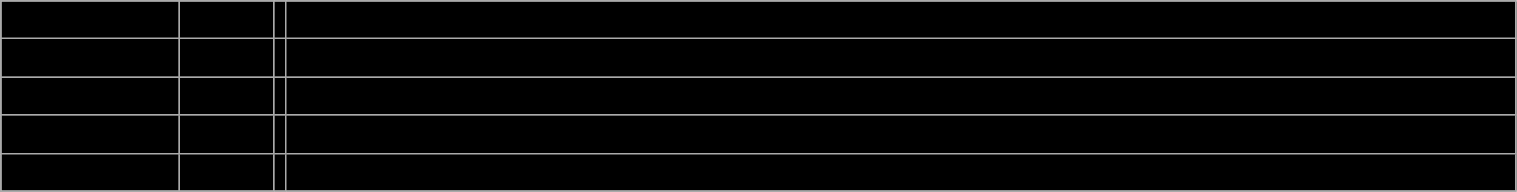<table class="wikitable" width="80%">
<tr align="center" bgcolor=" ">
<td>Melissa Jefferies</td>
<td>Defense</td>
<td></td>
<td>Played with the PWHL's Kingston Jr. Ice Wolves for four seasons</td>
</tr>
<tr align="center" bgcolor=" ">
<td>Nora Wagner</td>
<td>Forward</td>
<td></td>
<td>With Eden Prairie High School, earned All-Lake Conference honors and won the Hobey Baker School Character Award</td>
</tr>
<tr align="center" bgcolor=" ">
<td>Taylor Lum</td>
<td>Forward</td>
<td></td>
<td>Played for Team Ontario Red and won the 2019 Canadian National Women's U18 title</td>
</tr>
<tr align="center" bgcolor=" ">
<td>Kristina Bahl</td>
<td>Defense</td>
<td></td>
<td>Served as the captain of the PWHL's Oakville Junior Hornets in the 2019-20 season</td>
</tr>
<tr align="center" bgcolor=" ">
<td>Rachel Bjorgan</td>
<td>Forward</td>
<td></td>
<td>An assistant captain for the PWHL's Whitby Wolves. Earned the Female Athlete of the Year Award twice at Trinity College</td>
</tr>
</table>
